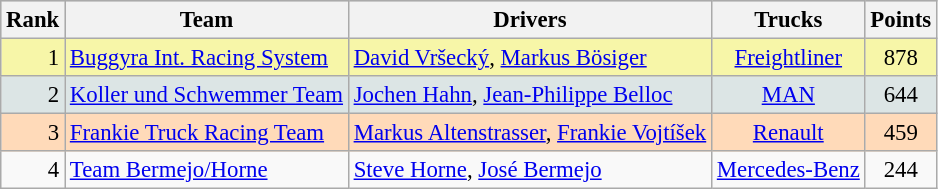<table class="wikitable" style=" font-size:95%;">
<tr style="background:#CCCCCC;">
<th>Rank</th>
<th>Team</th>
<th>Drivers</th>
<th>Trucks</th>
<th>Points</th>
</tr>
<tr style="background:#F7F6A8;">
<td align="right">1</td>
<td> <a href='#'>Buggyra Int. Racing System</a></td>
<td> <a href='#'>David Vršecký</a>,  <a href='#'>Markus Bösiger</a></td>
<td align="center"><a href='#'>Freightliner</a></td>
<td align="center">878</td>
</tr>
<tr style="background:#DCE5E5;">
<td align="right">2</td>
<td> <a href='#'>Koller und Schwemmer Team</a></td>
<td> <a href='#'>Jochen Hahn</a>,  <a href='#'>Jean-Philippe Belloc</a></td>
<td align="center"><a href='#'>MAN</a></td>
<td align="center">644</td>
</tr>
<tr style="background:#FFDAB9;">
<td align="right">3</td>
<td> <a href='#'>Frankie Truck Racing Team</a></td>
<td> <a href='#'>Markus Altenstrasser</a>,  <a href='#'>Frankie Vojtíšek</a></td>
<td align="center"><a href='#'>Renault</a></td>
<td align="center">459</td>
</tr>
<tr>
<td align="right">4</td>
<td>   <a href='#'>Team Bermejo/Horne</a></td>
<td> <a href='#'>Steve Horne</a>,  <a href='#'>José Bermejo</a></td>
<td align="center"><a href='#'>Mercedes-Benz</a></td>
<td align="center">244</td>
</tr>
</table>
